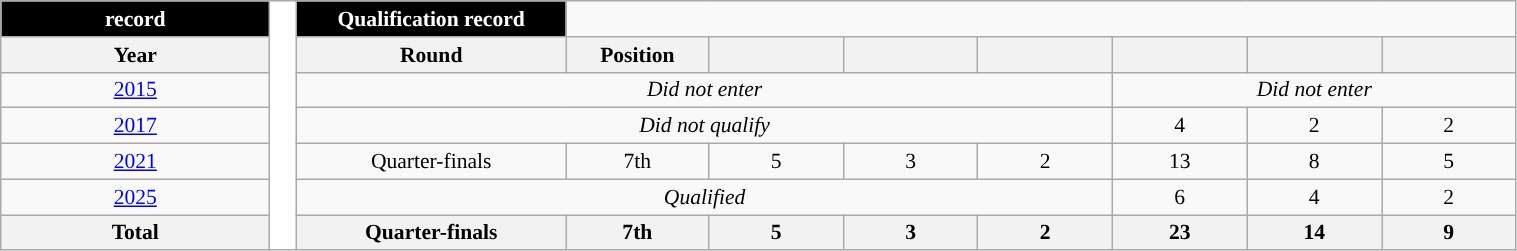<table class="wikitable" style="font-size:90%; text-align:center;" width="80%">
<tr>
<th style="background:#000000; color:#FFFFFF; "><a href='#'></a> record</th>
<th style="background:white" rowspan="7" width="1%"></th>
<th style="background:#000000; color:#FFFFFF; ">Qualification record</th>
</tr>
<tr>
<th width="10%">Year</th>
<th width="10%">Round</th>
<th width="5%">Position</th>
<th width="5%"></th>
<th width="5%"></th>
<th width="5%"></th>
<th width="5%"></th>
<th width="5%"></th>
<th width="5%"></th>
</tr>
<tr>
<td> <a href='#'>2015</a></td>
<td colspan="5"><em>Did not enter</em></td>
<td colspan="3"><em>Did not enter</em></td>
</tr>
<tr>
<td>  <a href='#'>2017</a></td>
<td colspan=5><em>Did not qualify</em></td>
<td>4</td>
<td>2</td>
<td>2</td>
</tr>
<tr>
<td> <a href='#'>2021</a></td>
<td>Quarter-finals</td>
<td>7th</td>
<td>5</td>
<td>3</td>
<td>2</td>
<td>13</td>
<td>8</td>
<td>5</td>
</tr>
<tr>
<td> <a href='#'>2025</a></td>
<td colspan=5><em>Qualified</em></td>
<td>6</td>
<td>4</td>
<td>2</td>
</tr>
<tr>
<th>Total</th>
<th>Quarter-finals</th>
<th>7th</th>
<th>5</th>
<th>3</th>
<th>2</th>
<th>23</th>
<th>14</th>
<th>9</th>
</tr>
</table>
